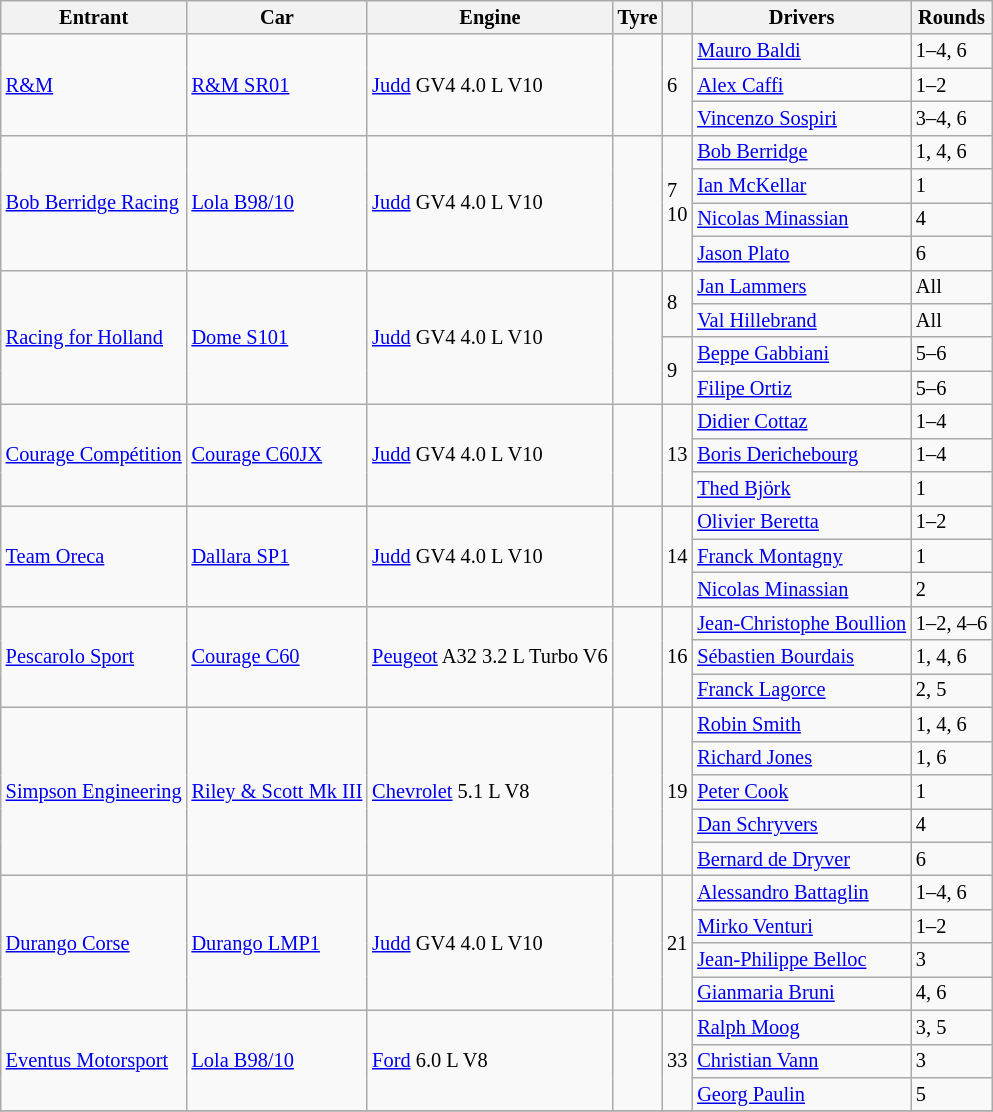<table class="wikitable" style="font-size: 85%">
<tr>
<th>Entrant</th>
<th>Car</th>
<th>Engine</th>
<th>Tyre</th>
<th></th>
<th>Drivers</th>
<th>Rounds</th>
</tr>
<tr>
<td rowspan=3> <a href='#'>R&M</a></td>
<td rowspan=3><a href='#'>R&M SR01</a></td>
<td rowspan=3><a href='#'>Judd</a> GV4 4.0 L V10</td>
<td rowspan=3></td>
<td rowspan=3>6</td>
<td> <a href='#'>Mauro Baldi</a></td>
<td>1–4, 6</td>
</tr>
<tr>
<td> <a href='#'>Alex Caffi</a></td>
<td>1–2</td>
</tr>
<tr>
<td> <a href='#'>Vincenzo Sospiri</a></td>
<td>3–4, 6</td>
</tr>
<tr>
<td rowspan=4> <a href='#'>Bob Berridge Racing</a></td>
<td rowspan=4><a href='#'>Lola B98/10</a></td>
<td rowspan=4><a href='#'>Judd</a> GV4 4.0 L V10</td>
<td rowspan=4></td>
<td rowspan=4>7<br>10</td>
<td> <a href='#'>Bob Berridge</a></td>
<td>1, 4, 6</td>
</tr>
<tr>
<td> <a href='#'>Ian McKellar</a></td>
<td>1</td>
</tr>
<tr>
<td> <a href='#'>Nicolas Minassian</a></td>
<td>4</td>
</tr>
<tr>
<td> <a href='#'>Jason Plato</a></td>
<td>6</td>
</tr>
<tr>
<td rowspan=4> <a href='#'>Racing for Holland</a></td>
<td rowspan=4><a href='#'>Dome S101</a></td>
<td rowspan=4><a href='#'>Judd</a> GV4 4.0 L V10</td>
<td rowspan=4></td>
<td rowspan=2>8</td>
<td> <a href='#'>Jan Lammers</a></td>
<td>All</td>
</tr>
<tr>
<td> <a href='#'>Val Hillebrand</a></td>
<td>All</td>
</tr>
<tr>
<td rowspan=2>9</td>
<td> <a href='#'>Beppe Gabbiani</a></td>
<td>5–6</td>
</tr>
<tr>
<td> <a href='#'>Filipe Ortiz</a></td>
<td>5–6</td>
</tr>
<tr>
<td rowspan=3> <a href='#'>Courage Compétition</a></td>
<td rowspan=3><a href='#'>Courage C60JX</a></td>
<td rowspan=3><a href='#'>Judd</a> GV4 4.0 L V10</td>
<td rowspan=3></td>
<td rowspan=3>13</td>
<td> <a href='#'>Didier Cottaz</a></td>
<td>1–4</td>
</tr>
<tr>
<td> <a href='#'>Boris Derichebourg</a></td>
<td>1–4</td>
</tr>
<tr>
<td> <a href='#'>Thed Björk</a></td>
<td>1</td>
</tr>
<tr>
<td rowspan=3> <a href='#'>Team Oreca</a></td>
<td rowspan=3><a href='#'>Dallara SP1</a></td>
<td rowspan=3><a href='#'>Judd</a> GV4 4.0 L V10</td>
<td rowspan=3></td>
<td rowspan=3>14</td>
<td> <a href='#'>Olivier Beretta</a></td>
<td>1–2</td>
</tr>
<tr>
<td> <a href='#'>Franck Montagny</a></td>
<td>1</td>
</tr>
<tr>
<td> <a href='#'>Nicolas Minassian</a></td>
<td>2</td>
</tr>
<tr>
<td rowspan=3> <a href='#'>Pescarolo Sport</a></td>
<td rowspan=3><a href='#'>Courage C60</a></td>
<td rowspan=3><a href='#'>Peugeot</a> A32 3.2 L Turbo V6</td>
<td rowspan=3></td>
<td rowspan=3>16</td>
<td> <a href='#'>Jean-Christophe Boullion</a></td>
<td>1–2, 4–6</td>
</tr>
<tr>
<td> <a href='#'>Sébastien Bourdais</a></td>
<td>1, 4, 6</td>
</tr>
<tr>
<td> <a href='#'>Franck Lagorce</a></td>
<td>2, 5</td>
</tr>
<tr>
<td rowspan=5> <a href='#'>Simpson Engineering</a></td>
<td rowspan=5><a href='#'>Riley & Scott Mk III</a></td>
<td rowspan=5><a href='#'>Chevrolet</a> 5.1 L V8</td>
<td rowspan=5><br></td>
<td rowspan=5>19</td>
<td> <a href='#'>Robin Smith</a></td>
<td>1, 4, 6</td>
</tr>
<tr>
<td> <a href='#'>Richard Jones</a></td>
<td>1, 6</td>
</tr>
<tr>
<td> <a href='#'>Peter Cook</a></td>
<td>1</td>
</tr>
<tr>
<td> <a href='#'>Dan Schryvers</a></td>
<td>4</td>
</tr>
<tr>
<td> <a href='#'>Bernard de Dryver</a></td>
<td>6</td>
</tr>
<tr>
<td rowspan=4> <a href='#'>Durango Corse</a></td>
<td rowspan=4><a href='#'>Durango LMP1</a></td>
<td rowspan=4><a href='#'>Judd</a> GV4 4.0 L V10</td>
<td rowspan=4><br></td>
<td rowspan=4>21</td>
<td> <a href='#'>Alessandro Battaglin</a></td>
<td>1–4, 6</td>
</tr>
<tr>
<td> <a href='#'>Mirko Venturi</a></td>
<td>1–2</td>
</tr>
<tr>
<td> <a href='#'>Jean-Philippe Belloc</a></td>
<td>3</td>
</tr>
<tr>
<td> <a href='#'>Gianmaria Bruni</a></td>
<td>4, 6</td>
</tr>
<tr>
<td rowspan=3> <a href='#'>Eventus Motorsport</a></td>
<td rowspan=3><a href='#'>Lola B98/10</a></td>
<td rowspan=3><a href='#'>Ford</a> 6.0 L V8</td>
<td rowspan=3></td>
<td rowspan=3>33</td>
<td> <a href='#'>Ralph Moog</a></td>
<td>3, 5</td>
</tr>
<tr>
<td> <a href='#'>Christian Vann</a></td>
<td>3</td>
</tr>
<tr>
<td> <a href='#'>Georg Paulin</a></td>
<td>5</td>
</tr>
<tr>
</tr>
</table>
